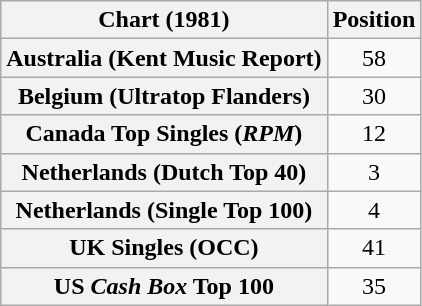<table class="wikitable sortable plainrowheaders" style="text-align:center">
<tr>
<th>Chart (1981)</th>
<th>Position</th>
</tr>
<tr>
<th scope="row">Australia (Kent Music Report)</th>
<td>58</td>
</tr>
<tr>
<th scope="row">Belgium (Ultratop Flanders)</th>
<td>30</td>
</tr>
<tr>
<th scope="row">Canada Top Singles (<em>RPM</em>)</th>
<td>12</td>
</tr>
<tr>
<th scope="row">Netherlands (Dutch Top 40)</th>
<td>3</td>
</tr>
<tr>
<th scope="row">Netherlands (Single Top 100)</th>
<td>4</td>
</tr>
<tr>
<th scope="row">UK Singles (OCC)</th>
<td>41</td>
</tr>
<tr>
<th scope="row">US <em>Cash Box</em> Top 100</th>
<td>35</td>
</tr>
</table>
